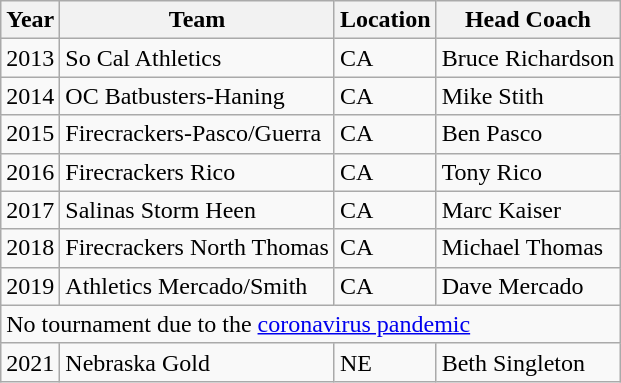<table class="wikitable">
<tr>
<th>Year</th>
<th>Team</th>
<th>Location</th>
<th>Head Coach</th>
</tr>
<tr>
<td>2013</td>
<td>So Cal Athletics</td>
<td>CA</td>
<td>Bruce Richardson</td>
</tr>
<tr>
<td>2014</td>
<td>OC Batbusters-Haning</td>
<td>CA</td>
<td>Mike Stith</td>
</tr>
<tr>
<td>2015</td>
<td>Firecrackers-Pasco/Guerra</td>
<td>CA</td>
<td>Ben Pasco</td>
</tr>
<tr>
<td>2016</td>
<td>Firecrackers Rico</td>
<td>CA</td>
<td>Tony Rico</td>
</tr>
<tr>
<td>2017</td>
<td>Salinas Storm Heen</td>
<td>CA</td>
<td>Marc Kaiser</td>
</tr>
<tr>
<td>2018</td>
<td>Firecrackers North Thomas</td>
<td>CA</td>
<td>Michael Thomas</td>
</tr>
<tr>
<td>2019</td>
<td>Athletics Mercado/Smith</td>
<td>CA</td>
<td>Dave Mercado</td>
</tr>
<tr>
<td colspan="4">No tournament due to the <a href='#'>coronavirus pandemic</a></td>
</tr>
<tr>
<td>2021</td>
<td>Nebraska Gold</td>
<td>NE</td>
<td>Beth Singleton</td>
</tr>
</table>
